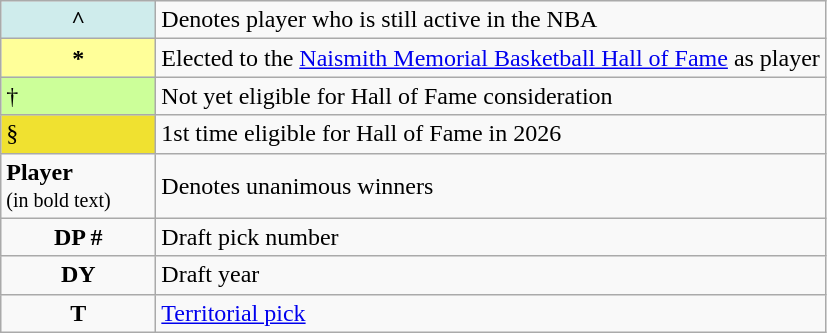<table class="wikitable plainrowheaders">
<tr>
<th scope="row" border:1px style="background-color:#CFECEC; width:6em">^</th>
<td>Denotes player who is still active in the NBA</td>
</tr>
<tr>
<th scope="row" border:1px style="background-color:#FFFF99; width:6em">*</th>
<td>Elected to the <a href='#'>Naismith Memorial Basketball Hall of Fame</a> as player</td>
</tr>
<tr>
<td style="background:#CCFF99; width:1em">†</td>
<td>Not yet eligible for Hall of Fame consideration</td>
</tr>
<tr>
<td style="background:#F0E130; width:1em">§</td>
<td>1st time eligible for Hall of Fame in 2026</td>
</tr>
<tr>
<td><strong>Player</strong><br><small>(in bold text)</small></td>
<td>Denotes unanimous winners</td>
</tr>
<tr>
<th scope="row" style="background-color:transparent;"><strong>DP #</strong></th>
<td>Draft pick number</td>
</tr>
<tr>
<th scope="row" style="background-color:transparent;"><strong>DY</strong></th>
<td>Draft year</td>
</tr>
<tr>
<th scope="row" style="background-color:transparent;">T</th>
<td><a href='#'>Territorial pick</a></td>
</tr>
</table>
